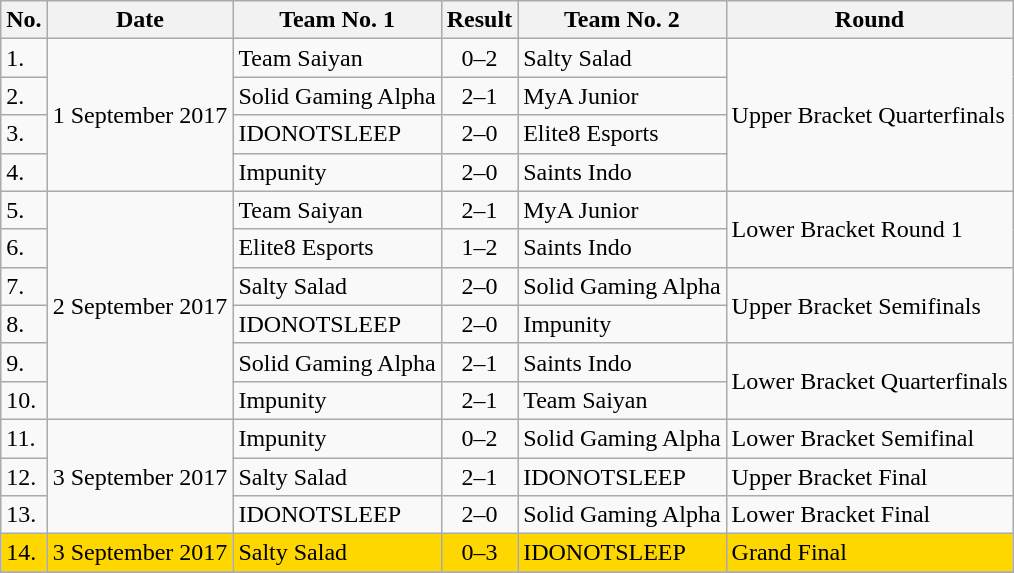<table class="wikitable sortable" style="text-align:left;">
<tr>
<th>No.</th>
<th>Date</th>
<th>Team No. 1</th>
<th>Result</th>
<th>Team No. 2</th>
<th>Round</th>
</tr>
<tr>
<td>1.</td>
<td rowspan=4>1 September 2017</td>
<td> Team Saiyan</td>
<td style="text-align:center;">0–2</td>
<td> Salty Salad</td>
<td rowspan=4>Upper Bracket Quarterfinals</td>
</tr>
<tr>
<td>2.</td>
<td> Solid Gaming Alpha</td>
<td style="text-align:center;">2–1</td>
<td> MyA Junior</td>
</tr>
<tr>
<td>3.</td>
<td> IDONOTSLEEP</td>
<td style="text-align:center;">2–0</td>
<td> Elite8 Esports</td>
</tr>
<tr>
<td>4.</td>
<td> Impunity</td>
<td style="text-align:center;">2–0</td>
<td> Saints Indo</td>
</tr>
<tr>
<td>5.</td>
<td rowspan=6>2 September 2017</td>
<td> Team Saiyan</td>
<td style="text-align:center;">2–1</td>
<td> MyA Junior</td>
<td rowspan=2>Lower Bracket Round 1</td>
</tr>
<tr>
<td>6.</td>
<td> Elite8 Esports</td>
<td style="text-align:center;">1–2</td>
<td> Saints Indo</td>
</tr>
<tr>
<td>7.</td>
<td> Salty Salad</td>
<td style="text-align:center;">2–0</td>
<td> Solid Gaming Alpha</td>
<td rowspan=2>Upper Bracket Semifinals</td>
</tr>
<tr>
<td>8.</td>
<td> IDONOTSLEEP</td>
<td style="text-align:center;">2–0</td>
<td> Impunity</td>
</tr>
<tr>
<td>9.</td>
<td> Solid Gaming Alpha</td>
<td style="text-align:center;">2–1</td>
<td> Saints Indo</td>
<td rowspan=2>Lower Bracket Quarterfinals</td>
</tr>
<tr>
<td>10.</td>
<td> Impunity</td>
<td style="text-align:center;">2–1</td>
<td> Team Saiyan</td>
</tr>
<tr>
<td>11.</td>
<td rowspan=3>3 September 2017</td>
<td> Impunity</td>
<td style="text-align:center;">0–2</td>
<td> Solid Gaming Alpha</td>
<td>Lower Bracket Semifinal</td>
</tr>
<tr>
<td>12.</td>
<td> Salty Salad</td>
<td style="text-align:center;">2–1</td>
<td> IDONOTSLEEP</td>
<td>Upper Bracket Final</td>
</tr>
<tr>
<td>13.</td>
<td> IDONOTSLEEP</td>
<td style="text-align:center;">2–0</td>
<td> Solid Gaming Alpha</td>
<td>Lower Bracket Final</td>
</tr>
<tr style="background:gold;">
<td>14.</td>
<td>3 September 2017</td>
<td> Salty Salad</td>
<td style="text-align:center;">0–3</td>
<td> IDONOTSLEEP</td>
<td>Grand Final</td>
</tr>
<tr>
</tr>
</table>
